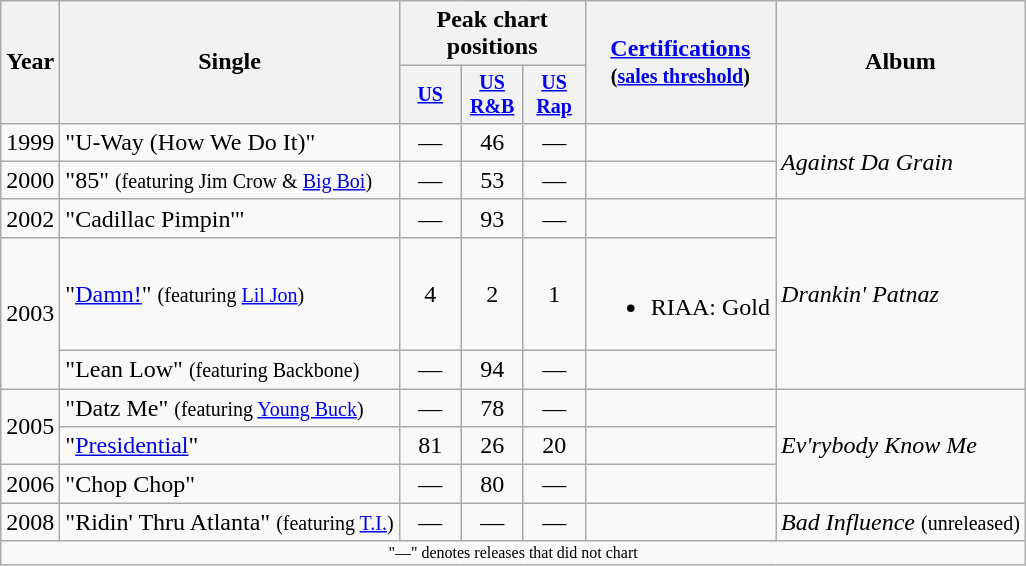<table class="wikitable" style="text-align:center;">
<tr>
<th rowspan="2">Year</th>
<th rowspan="2">Single</th>
<th colspan="3">Peak chart positions</th>
<th rowspan="2"><a href='#'>Certifications</a><br><small>(<a href='#'>sales threshold</a>)</small></th>
<th rowspan="2">Album</th>
</tr>
<tr style="font-size:smaller;">
<th style="width:35px;"><a href='#'>US</a><br></th>
<th style="width:35px;"><a href='#'>US R&B</a><br></th>
<th style="width:35px;"><a href='#'>US Rap</a><br></th>
</tr>
<tr>
<td>1999</td>
<td style="text-align:left;">"U-Way (How We Do It)"</td>
<td>—</td>
<td>46</td>
<td>—</td>
<td></td>
<td style="text-align:left;" rowspan="2"><em>Against Da Grain</em></td>
</tr>
<tr>
<td>2000</td>
<td style="text-align:left;">"85" <small>(featuring Jim Crow & <a href='#'>Big Boi</a>)</small></td>
<td>—</td>
<td>53</td>
<td>—</td>
<td></td>
</tr>
<tr>
<td>2002</td>
<td style="text-align:left;">"Cadillac Pimpin'"</td>
<td>—</td>
<td>93</td>
<td>—</td>
<td></td>
<td style="text-align:left;" rowspan="3"><em>Drankin' Patnaz</em></td>
</tr>
<tr>
<td rowspan="2">2003</td>
<td style="text-align:left;">"<a href='#'>Damn!</a>" <small>(featuring <a href='#'>Lil Jon</a>)</small></td>
<td>4</td>
<td>2</td>
<td>1</td>
<td style="text-align:left;"><br><ul><li>RIAA: Gold</li></ul></td>
</tr>
<tr>
<td style="text-align:left;">"Lean Low" <small>(featuring Backbone)</small></td>
<td>—</td>
<td>94</td>
<td>—</td>
<td></td>
</tr>
<tr>
<td rowspan="2">2005</td>
<td style="text-align:left;">"Datz Me" <small>(featuring <a href='#'>Young Buck</a>)</small></td>
<td>—</td>
<td>78</td>
<td>—</td>
<td></td>
<td style="text-align:left;" rowspan="3"><em>Ev'rybody Know Me</em></td>
</tr>
<tr>
<td style="text-align:left;">"<a href='#'>Presidential</a>"</td>
<td>81</td>
<td>26</td>
<td>20</td>
<td></td>
</tr>
<tr>
<td>2006</td>
<td style="text-align:left;">"Chop Chop"</td>
<td>—</td>
<td>80</td>
<td>—</td>
<td></td>
</tr>
<tr>
<td>2008</td>
<td style="text-align:left;">"Ridin' Thru Atlanta" <small>(featuring <a href='#'>T.I.</a>)</small></td>
<td>—</td>
<td>—</td>
<td>—</td>
<td></td>
<td style="text-align:left;"><em>Bad Influence</em> <small>(unreleased)</small></td>
</tr>
<tr>
<td colspan="10" style="font-size:8pt">"—" denotes releases that did not chart</td>
</tr>
</table>
